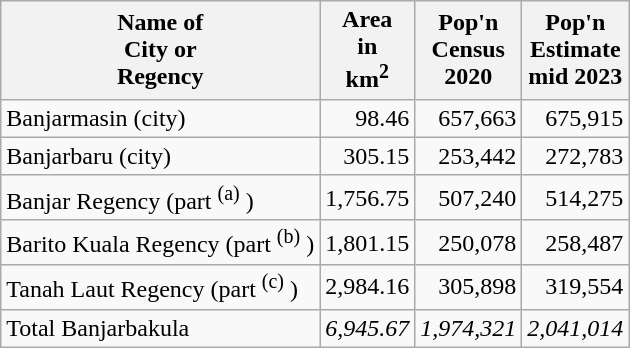<table class="sortable wikitable">
<tr>
<th>Name of<br>City or<br>Regency</th>
<th>Area <br> in<br>km<sup>2</sup></th>
<th>Pop'n<br>Census<br>2020</th>
<th>Pop'n<br>Estimate<br> mid 2023</th>
</tr>
<tr>
<td>Banjarmasin (city)</td>
<td align="right">98.46</td>
<td align="right">657,663</td>
<td align="right">675,915</td>
</tr>
<tr>
<td>Banjarbaru (city)</td>
<td align="right">305.15</td>
<td align="right">253,442</td>
<td align="right">272,783</td>
</tr>
<tr>
<td>Banjar Regency (part <sup>(a)</sup> )</td>
<td align="right">1,756.75</td>
<td align="right">507,240</td>
<td align="right">514,275</td>
</tr>
<tr>
<td>Barito Kuala Regency (part <sup>(b)</sup> )</td>
<td align="right">1,801.15</td>
<td align="right">250,078</td>
<td align="right">258,487</td>
</tr>
<tr>
<td>Tanah Laut Regency (part <sup>(c)</sup> )</td>
<td align="right">2,984.16</td>
<td align="right">305,898</td>
<td align="right">319,554</td>
</tr>
<tr>
<td>Total Banjarbakula</td>
<td align="right"><em>6,945.67</em></td>
<td align="right"><em>1,974,321</em></td>
<td align="right"><em>2,041,014</em></td>
</tr>
</table>
